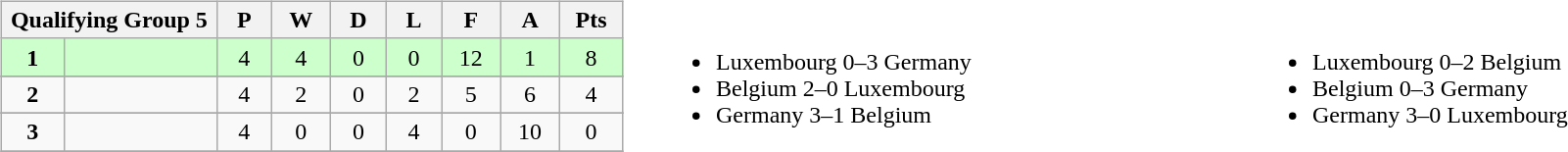<table width=100%>
<tr>
<td valign="top" width="440"><br><table class="wikitable">
<tr>
<th colspan="2">Qualifying Group 5</th>
<th rowspan="1" width="50">P</th>
<th rowspan="1" width="50">W</th>
<th colspan="1" width="50">D</th>
<th colspan="1" width="50">L</th>
<th colspan="1" width="50">F</th>
<th colspan="1" width="50">A</th>
<th colspan="1" width="50">Pts</th>
</tr>
<tr style="background:#ccffcc;" align=center>
<td width="50"><strong>1</strong></td>
<td width="150" align=left><strong></strong></td>
<td>4</td>
<td>4</td>
<td>0</td>
<td>0</td>
<td>12</td>
<td>1</td>
<td>8</td>
</tr>
<tr>
</tr>
<tr align=center>
<td><strong>2</strong></td>
<td align=left></td>
<td>4</td>
<td>2</td>
<td>0</td>
<td>2</td>
<td>5</td>
<td>6</td>
<td>4</td>
</tr>
<tr>
</tr>
<tr align=center>
<td><strong>3</strong></td>
<td align=left></td>
<td>4</td>
<td>0</td>
<td>0</td>
<td>4</td>
<td>0</td>
<td>10</td>
<td>0</td>
</tr>
<tr>
</tr>
</table>
</td>
<td valign="middle" align="center"><br><table width=100%>
<tr>
<td valign="middle" align=left width=50%><br><ul><li>Luxembourg 0–3 Germany</li><li>Belgium 2–0 Luxembourg</li><li>Germany 3–1 Belgium</li></ul></td>
<td valign="middle" align=left width=50%><br><ul><li>Luxembourg 0–2 Belgium</li><li>Belgium 0–3 Germany</li><li>Germany 3–0 Luxembourg</li></ul></td>
</tr>
</table>
</td>
</tr>
</table>
